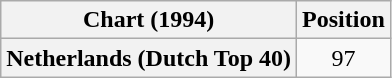<table class="wikitable plainrowheaders" style="text-align:center">
<tr>
<th scope="col">Chart (1994)</th>
<th scope="col">Position</th>
</tr>
<tr>
<th scope="row">Netherlands (Dutch Top 40)</th>
<td>97</td>
</tr>
</table>
